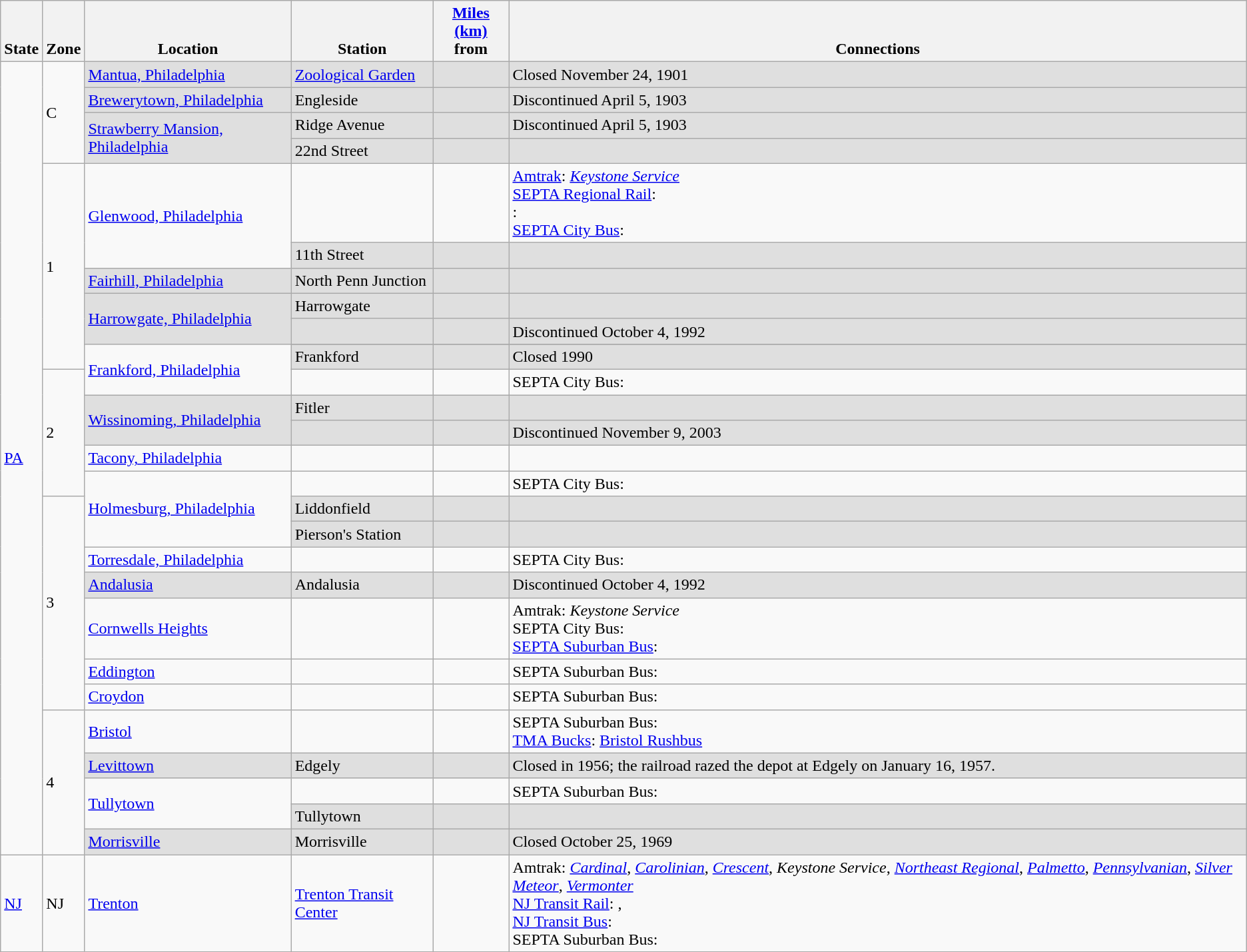<table class="wikitable">
<tr style="vertical-align:bottom;"|>
<th>State</th>
<th>Zone</th>
<th>Location</th>
<th>Station</th>
<th><a href='#'>Miles (km)</a><br>from<br></th>
<th>Connections </th>
</tr>
<tr>
<td rowspan=28><a href='#'>PA</a></td>
<td rowspan=4>C</td>
<td bgcolor="dfdfdf"><a href='#'>Mantua, Philadelphia</a></td>
<td bgcolor="dfdfdf"><a href='#'>Zoological Garden</a></td>
<td bgcolor="dfdfdf"></td>
<td bgcolor="dfdfdf">Closed November 24, 1901</td>
</tr>
<tr bgcolor=dfdfdf>
<td><a href='#'>Brewerytown, Philadelphia</a></td>
<td>Engleside</td>
<td></td>
<td>Discontinued April 5, 1903</td>
</tr>
<tr bgcolor=dfdfdf>
<td rowspan=2><a href='#'>Strawberry Mansion, Philadelphia</a></td>
<td>Ridge Avenue</td>
<td></td>
<td>Discontinued April 5, 1903</td>
</tr>
<tr bgcolor=dfdfdf>
<td>22nd Street</td>
<td></td>
<td></td>
</tr>
<tr>
<td rowspan=7>1</td>
<td rowspan=2><a href='#'>Glenwood, Philadelphia</a></td>
<td></td>
<td></td>
<td> <a href='#'>Amtrak</a>: <em><a href='#'>Keystone Service</a></em><br> <a href='#'>SEPTA Regional Rail</a>: <br>: <br> <a href='#'>SEPTA City Bus</a>: </td>
</tr>
<tr bgcolor=dfdfdf>
<td>11th Street</td>
<td></td>
<td></td>
</tr>
<tr bgcolor=dfdfdf>
<td><a href='#'>Fairhill, Philadelphia</a></td>
<td>North Penn Junction</td>
<td></td>
<td></td>
</tr>
<tr bgcolor=dfdfdf>
<td rowspan=2><a href='#'>Harrowgate, Philadelphia</a></td>
<td>Harrowgate</td>
<td></td>
<td></td>
</tr>
<tr bgcolor=dfdfdf>
<td></td>
<td></td>
<td>Discontinued October 4, 1992</td>
</tr>
<tr>
<td rowspan=3><a href='#'>Frankford, Philadelphia</a></td>
</tr>
<tr bgcolor=dfdfdf>
<td>Frankford</td>
<td></td>
<td>Closed 1990</td>
</tr>
<tr>
<td rowspan=5>2</td>
<td></td>
<td></td>
<td> SEPTA City Bus: </td>
</tr>
<tr bgcolor=dfdfdf>
<td rowspan=2><a href='#'>Wissinoming, Philadelphia</a></td>
<td>Fitler</td>
<td></td>
<td></td>
</tr>
<tr bgcolor=dfdfdf>
<td></td>
<td></td>
<td>Discontinued November 9, 2003</td>
</tr>
<tr>
<td><a href='#'>Tacony, Philadelphia</a></td>
<td></td>
<td></td>
<td></td>
</tr>
<tr>
<td rowspan=3><a href='#'>Holmesburg, Philadelphia</a></td>
<td></td>
<td></td>
<td> SEPTA City Bus: </td>
</tr>
<tr>
<td rowspan=7>3</td>
<td bgcolor="dfdfdf">Liddonfield</td>
<td bgcolor="dfdfdf"></td>
<td bgcolor="dfdfdf"></td>
</tr>
<tr bgcolor=dfdfdf>
<td>Pierson's Station</td>
<td></td>
<td></td>
</tr>
<tr>
<td><a href='#'>Torresdale, Philadelphia</a></td>
<td></td>
<td></td>
<td> SEPTA City Bus: </td>
</tr>
<tr bgcolor=dfdfdf>
<td><a href='#'>Andalusia</a></td>
<td>Andalusia</td>
<td></td>
<td>Discontinued October 4, 1992</td>
</tr>
<tr>
<td><a href='#'>Cornwells Heights</a></td>
<td> </td>
<td></td>
<td> Amtrak: <em>Keystone Service</em><br> SEPTA City Bus: <br> <a href='#'>SEPTA Suburban Bus</a>: </td>
</tr>
<tr>
<td><a href='#'>Eddington</a></td>
<td></td>
<td></td>
<td> SEPTA Suburban Bus: </td>
</tr>
<tr>
<td><a href='#'>Croydon</a></td>
<td> </td>
<td></td>
<td> SEPTA Suburban Bus: </td>
</tr>
<tr>
<td rowspan=5>4</td>
<td><a href='#'>Bristol</a></td>
<td></td>
<td></td>
<td> SEPTA Suburban Bus: <br> <a href='#'>TMA Bucks</a>: <a href='#'>Bristol Rushbus</a></td>
</tr>
<tr bgcolor=dfdfdf>
<td><a href='#'>Levittown</a></td>
<td>Edgely</td>
<td></td>
<td>Closed in 1956; the railroad razed the depot at Edgely on January 16, 1957.</td>
</tr>
<tr>
<td rowspan=2><a href='#'>Tullytown</a></td>
<td> </td>
<td></td>
<td> SEPTA Suburban Bus: </td>
</tr>
<tr bgcolor=dfdfdf>
<td>Tullytown</td>
<td></td>
<td></td>
</tr>
<tr bgcolor=dfdfdf>
<td><a href='#'>Morrisville</a></td>
<td>Morrisville</td>
<td></td>
<td>Closed October 25, 1969</td>
</tr>
<tr>
<td><a href='#'>NJ</a></td>
<td>NJ</td>
<td><a href='#'>Trenton</a></td>
<td><a href='#'>Trenton Transit Center</a> </td>
<td></td>
<td> Amtrak: <em><a href='#'>Cardinal</a></em>, <em><a href='#'>Carolinian</a></em>, <em><a href='#'>Crescent</a></em>, <em>Keystone Service</em>, <em><a href='#'>Northeast Regional</a></em>, <em><a href='#'>Palmetto</a></em>, <em><a href='#'>Pennsylvanian</a></em>, <em><a href='#'>Silver Meteor</a></em>, <em><a href='#'>Vermonter</a></em><br> <a href='#'>NJ Transit Rail</a>: , <br> <a href='#'>NJ Transit Bus</a>: <br> SEPTA Suburban Bus: </td>
</tr>
</table>
